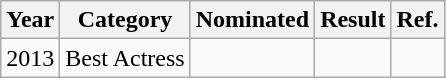<table class="wikitable">
<tr>
<th>Year</th>
<th>Category</th>
<th>Nominated</th>
<th>Result</th>
<th>Ref.</th>
</tr>
<tr>
<td>2013</td>
<td>Best Actress</td>
<td></td>
<td></td>
<td></td>
</tr>
</table>
